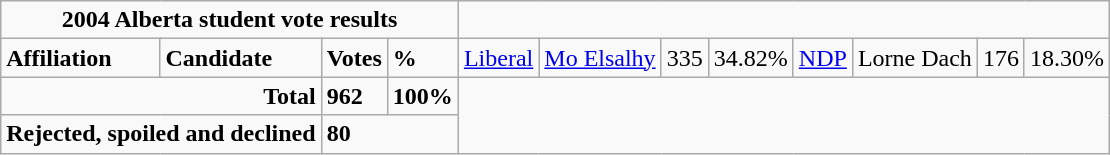<table class="wikitable">
<tr>
<td colspan="5" align="center"><strong>2004 Alberta student vote results</strong></td>
</tr>
<tr>
<td colspan="2"><strong>Affiliation</strong></td>
<td><strong>Candidate</strong></td>
<td><strong>Votes</strong></td>
<td><strong>%</strong><br>
</td>
<td><a href='#'>Liberal</a></td>
<td><a href='#'>Mo Elsalhy</a></td>
<td>335</td>
<td>34.82%<br></td>
<td><a href='#'>NDP</a></td>
<td>Lorne Dach</td>
<td>176</td>
<td>18.30%<br>
</td>
</tr>
<tr>
<td colspan="3" align ="right"><strong>Total</strong></td>
<td><strong>962</strong></td>
<td><strong>100%</strong></td>
</tr>
<tr>
<td colspan="3" align="right"><strong>Rejected, spoiled and declined</strong></td>
<td colspan="2"><strong>80</strong></td>
</tr>
</table>
